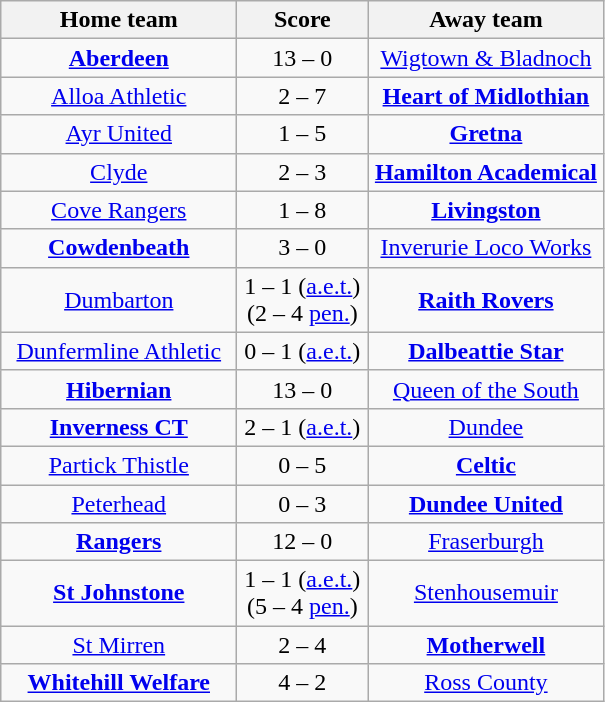<table class="wikitable" style="text-align: center">
<tr>
<th width=150>Home team</th>
<th width=80>Score</th>
<th width=150>Away team</th>
</tr>
<tr>
<td><strong><a href='#'>Aberdeen</a></strong></td>
<td>13 – 0</td>
<td><a href='#'>Wigtown & Bladnoch</a></td>
</tr>
<tr>
<td><a href='#'>Alloa Athletic</a></td>
<td>2 – 7</td>
<td><strong><a href='#'>Heart of Midlothian</a></strong></td>
</tr>
<tr>
<td><a href='#'>Ayr United</a></td>
<td>1 – 5</td>
<td><strong><a href='#'>Gretna</a></strong></td>
</tr>
<tr>
<td><a href='#'>Clyde</a></td>
<td>2 – 3</td>
<td><strong><a href='#'>Hamilton Academical</a></strong></td>
</tr>
<tr>
<td><a href='#'>Cove Rangers</a></td>
<td>1 – 8</td>
<td><strong><a href='#'>Livingston</a></strong></td>
</tr>
<tr>
<td><strong><a href='#'>Cowdenbeath</a></strong></td>
<td>3 – 0</td>
<td><a href='#'>Inverurie Loco Works</a></td>
</tr>
<tr>
<td><a href='#'>Dumbarton</a></td>
<td>1 – 1 (<a href='#'>a.e.t.</a>)<br> (2 – 4 <a href='#'>pen.</a>)</td>
<td><strong><a href='#'>Raith Rovers</a></strong></td>
</tr>
<tr>
<td><a href='#'>Dunfermline Athletic</a></td>
<td>0 – 1 (<a href='#'>a.e.t.</a>)</td>
<td><strong><a href='#'>Dalbeattie Star</a></strong></td>
</tr>
<tr>
<td><strong><a href='#'>Hibernian</a></strong></td>
<td>13 – 0</td>
<td><a href='#'>Queen of the South</a></td>
</tr>
<tr>
<td><strong><a href='#'>Inverness CT</a></strong></td>
<td>2 – 1 (<a href='#'>a.e.t.</a>)</td>
<td><a href='#'>Dundee</a></td>
</tr>
<tr>
<td><a href='#'>Partick Thistle</a></td>
<td>0 – 5</td>
<td><strong><a href='#'>Celtic</a></strong></td>
</tr>
<tr>
<td><a href='#'>Peterhead</a></td>
<td>0 – 3</td>
<td><strong><a href='#'>Dundee United</a></strong></td>
</tr>
<tr>
<td><strong><a href='#'>Rangers</a></strong></td>
<td>12 – 0</td>
<td><a href='#'>Fraserburgh</a></td>
</tr>
<tr>
<td><strong><a href='#'>St Johnstone</a></strong></td>
<td>1 – 1 (<a href='#'>a.e.t.</a>)<br> (5 – 4 <a href='#'>pen.</a>)</td>
<td><a href='#'>Stenhousemuir</a></td>
</tr>
<tr>
<td><a href='#'>St Mirren</a></td>
<td>2 – 4</td>
<td><strong><a href='#'>Motherwell</a></strong></td>
</tr>
<tr>
<td><strong><a href='#'>Whitehill Welfare</a></strong></td>
<td>4 – 2</td>
<td><a href='#'>Ross County</a></td>
</tr>
</table>
